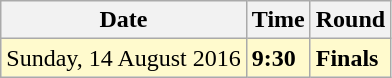<table class="wikitable">
<tr>
<th>Date</th>
<th>Time</th>
<th>Round</th>
</tr>
<tr>
<td style=background:lemonchiffon>Sunday, 14 August 2016</td>
<td style=background:lemonchiffon><strong>9:30</strong></td>
<td style=background:lemonchiffon><strong>Finals</strong></td>
</tr>
</table>
